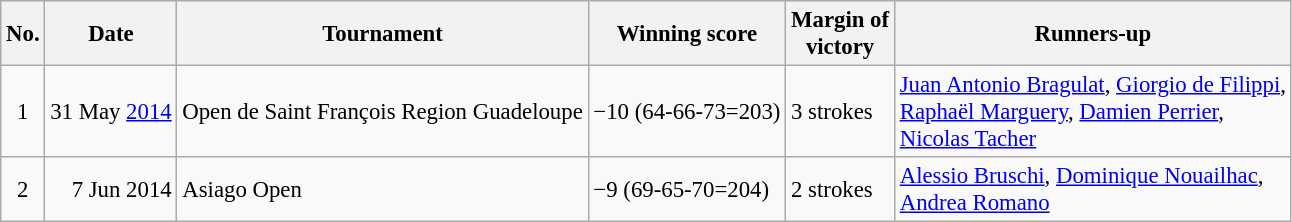<table class="wikitable" style="font-size:95%;">
<tr>
<th>No.</th>
<th>Date</th>
<th>Tournament</th>
<th>Winning score</th>
<th>Margin of<br>victory</th>
<th>Runners-up</th>
</tr>
<tr>
<td align=center>1</td>
<td align=right>31 May <a href='#'>2014</a></td>
<td>Open de Saint François Region Guadeloupe</td>
<td>−10 (64-66-73=203)</td>
<td>3 strokes</td>
<td> <a href='#'>Juan Antonio Bragulat</a>,  <a href='#'>Giorgio de Filippi</a>,<br> <a href='#'>Raphaël Marguery</a>,  <a href='#'>Damien Perrier</a>,<br> <a href='#'>Nicolas Tacher</a></td>
</tr>
<tr>
<td align=center>2</td>
<td align=right>7 Jun 2014</td>
<td>Asiago Open</td>
<td>−9 (69-65-70=204)</td>
<td>2 strokes</td>
<td> <a href='#'>Alessio Bruschi</a>,  <a href='#'>Dominique Nouailhac</a>,<br> <a href='#'>Andrea Romano</a></td>
</tr>
</table>
